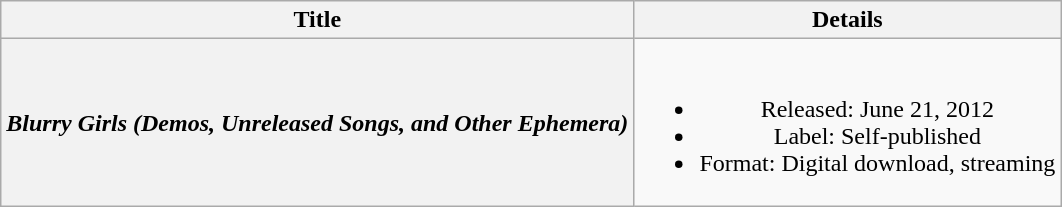<table class="wikitable plainrowheaders" style="text-align:center">
<tr>
<th scope="col">Title</th>
<th scope="col">Details</th>
</tr>
<tr>
<th scope="row"><em>Blurry Girls (Demos, Unreleased Songs, and Other Ephemera)</em></th>
<td><br><ul><li>Released: June 21, 2012</li><li>Label: Self-published</li><li>Format: Digital download, streaming</li></ul></td>
</tr>
</table>
